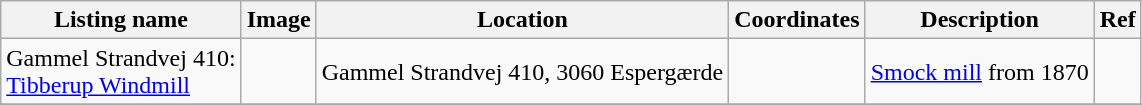<table class="wikitable sortable">
<tr>
<th>Listing name</th>
<th>Image</th>
<th>Location</th>
<th>Coordinates</th>
<th>Description</th>
<th>Ref</th>
</tr>
<tr>
<td>Gammel Strandvej 410: <br><a href='#'>Tibberup Windmill</a></td>
<td></td>
<td>Gammel Strandvej 410, 3060 Espergærde</td>
<td></td>
<td><a href='#'>Smock mill</a> from 1870</td>
<td></td>
</tr>
<tr>
</tr>
</table>
